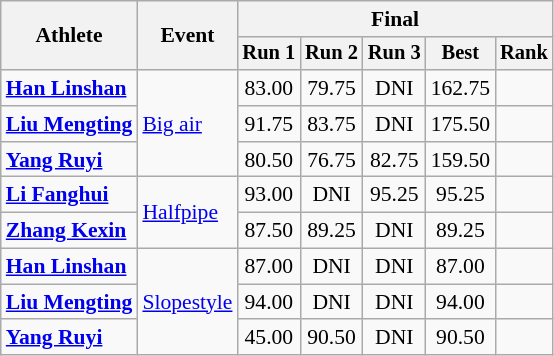<table class=wikitable style=font-size:90%;text-align:center>
<tr>
<th rowspan=2>Athlete</th>
<th rowspan=2>Event</th>
<th colspan=5>Final</th>
</tr>
<tr style=font-size:95%>
<th>Run 1</th>
<th>Run 2</th>
<th>Run 3</th>
<th>Best</th>
<th>Rank</th>
</tr>
<tr align=center>
<td align=left><strong><a href='#'>Han Linshan</a></strong></td>
<td align=left rowspan=3><a href='#'>Big air</a></td>
<td>83.00</td>
<td>79.75</td>
<td>DNI</td>
<td>162.75</td>
<td></td>
</tr>
<tr align=center>
<td align=left><strong><a href='#'>Liu Mengting</a></strong></td>
<td>91.75</td>
<td>83.75</td>
<td>DNI</td>
<td>175.50</td>
<td></td>
</tr>
<tr align=center>
<td align=left><strong><a href='#'>Yang Ruyi</a></strong></td>
<td>80.50</td>
<td>76.75</td>
<td>82.75</td>
<td>159.50</td>
<td></td>
</tr>
<tr align=center>
<td align=left><strong><a href='#'>Li Fanghui</a></strong></td>
<td align=left rowspan=2><a href='#'>Halfpipe</a></td>
<td>93.00</td>
<td>DNI</td>
<td>95.25</td>
<td>95.25</td>
<td></td>
</tr>
<tr align=center>
<td align=left><strong><a href='#'>Zhang Kexin</a></strong></td>
<td>87.50</td>
<td>89.25</td>
<td>DNI</td>
<td>89.25</td>
<td></td>
</tr>
<tr align=center>
<td align=left><strong><a href='#'>Han Linshan</a></strong></td>
<td align=left rowspan=3><a href='#'>Slopestyle</a></td>
<td>87.00</td>
<td>DNI</td>
<td>DNI</td>
<td>87.00</td>
<td></td>
</tr>
<tr align=center>
<td align=left><strong><a href='#'>Liu Mengting</a></strong></td>
<td>94.00</td>
<td>DNI</td>
<td>DNI</td>
<td>94.00</td>
<td></td>
</tr>
<tr align=center>
<td align=left><strong><a href='#'>Yang Ruyi</a></strong></td>
<td>45.00</td>
<td>90.50</td>
<td>DNI</td>
<td>90.50</td>
<td></td>
</tr>
</table>
